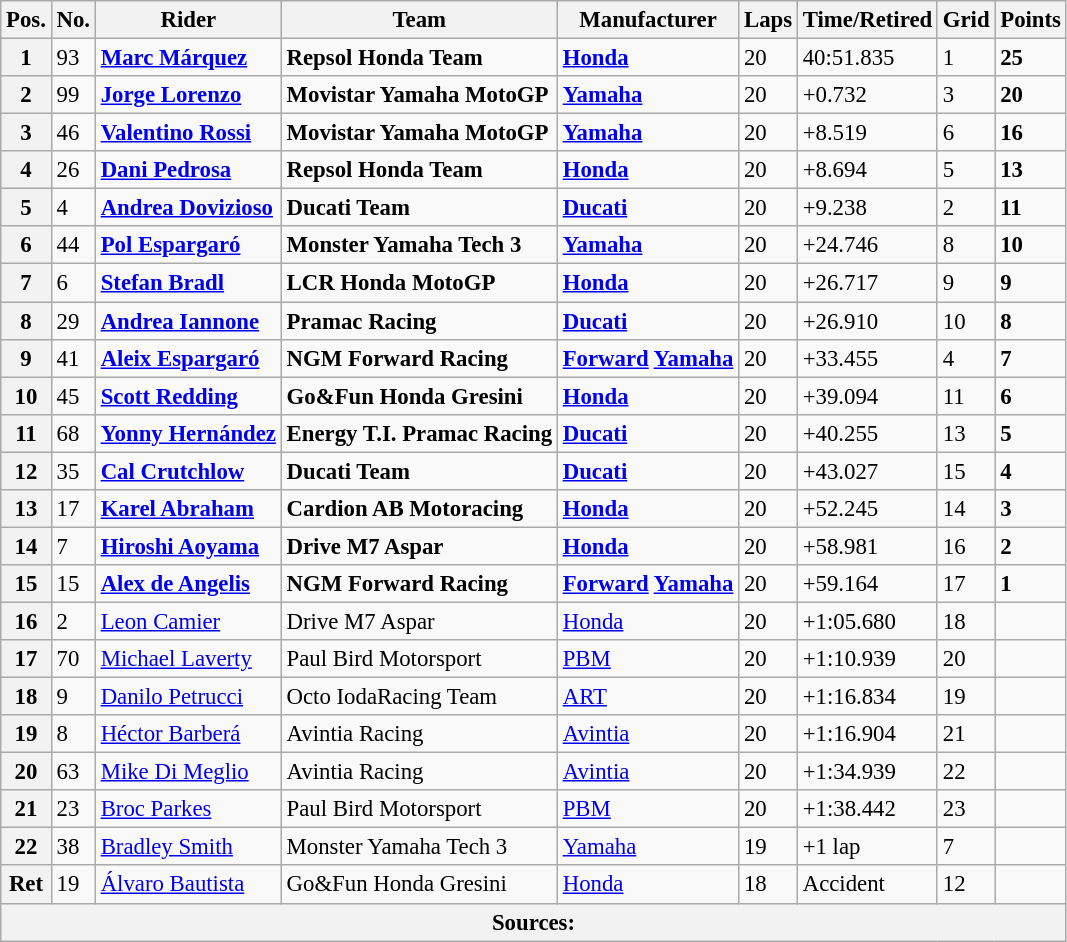<table class="wikitable" style="font-size: 95%;">
<tr>
<th>Pos.</th>
<th>No.</th>
<th>Rider</th>
<th>Team</th>
<th>Manufacturer</th>
<th>Laps</th>
<th>Time/Retired</th>
<th>Grid</th>
<th>Points</th>
</tr>
<tr>
<th>1</th>
<td>93</td>
<td> <strong><a href='#'>Marc Márquez</a></strong></td>
<td><strong>Repsol Honda Team</strong></td>
<td><strong><a href='#'>Honda</a></strong></td>
<td>20</td>
<td>40:51.835</td>
<td>1</td>
<td><strong>25</strong></td>
</tr>
<tr>
<th>2</th>
<td>99</td>
<td> <strong><a href='#'>Jorge Lorenzo</a></strong></td>
<td><strong>Movistar Yamaha MotoGP</strong></td>
<td><strong><a href='#'>Yamaha</a></strong></td>
<td>20</td>
<td>+0.732</td>
<td>3</td>
<td><strong>20</strong></td>
</tr>
<tr>
<th>3</th>
<td>46</td>
<td> <strong><a href='#'>Valentino Rossi</a></strong></td>
<td><strong>Movistar Yamaha MotoGP</strong></td>
<td><strong><a href='#'>Yamaha</a></strong></td>
<td>20</td>
<td>+8.519</td>
<td>6</td>
<td><strong>16</strong></td>
</tr>
<tr>
<th>4</th>
<td>26</td>
<td> <strong><a href='#'>Dani Pedrosa</a></strong></td>
<td><strong>Repsol Honda Team</strong></td>
<td><strong><a href='#'>Honda</a></strong></td>
<td>20</td>
<td>+8.694</td>
<td>5</td>
<td><strong>13</strong></td>
</tr>
<tr>
<th>5</th>
<td>4</td>
<td> <strong><a href='#'>Andrea Dovizioso</a></strong></td>
<td><strong>Ducati Team</strong></td>
<td><strong><a href='#'>Ducati</a></strong></td>
<td>20</td>
<td>+9.238</td>
<td>2</td>
<td><strong>11</strong></td>
</tr>
<tr>
<th>6</th>
<td>44</td>
<td> <strong><a href='#'>Pol Espargaró</a></strong></td>
<td><strong>Monster Yamaha Tech 3</strong></td>
<td><strong><a href='#'>Yamaha</a></strong></td>
<td>20</td>
<td>+24.746</td>
<td>8</td>
<td><strong>10</strong></td>
</tr>
<tr>
<th>7</th>
<td>6</td>
<td> <strong><a href='#'>Stefan Bradl</a></strong></td>
<td><strong>LCR Honda MotoGP</strong></td>
<td><strong><a href='#'>Honda</a></strong></td>
<td>20</td>
<td>+26.717</td>
<td>9</td>
<td><strong>9</strong></td>
</tr>
<tr>
<th>8</th>
<td>29</td>
<td> <strong><a href='#'>Andrea Iannone</a></strong></td>
<td><strong>Pramac Racing</strong></td>
<td><strong><a href='#'>Ducati</a></strong></td>
<td>20</td>
<td>+26.910</td>
<td>10</td>
<td><strong>8</strong></td>
</tr>
<tr>
<th>9</th>
<td>41</td>
<td> <strong><a href='#'>Aleix Espargaró</a></strong></td>
<td><strong>NGM Forward Racing</strong></td>
<td><strong><a href='#'>Forward</a> <a href='#'>Yamaha</a></strong></td>
<td>20</td>
<td>+33.455</td>
<td>4</td>
<td><strong>7</strong></td>
</tr>
<tr>
<th>10</th>
<td>45</td>
<td> <strong><a href='#'>Scott Redding</a></strong></td>
<td><strong>Go&Fun Honda Gresini</strong></td>
<td><strong><a href='#'>Honda</a></strong></td>
<td>20</td>
<td>+39.094</td>
<td>11</td>
<td><strong>6</strong></td>
</tr>
<tr>
<th>11</th>
<td>68</td>
<td> <strong><a href='#'>Yonny Hernández</a></strong></td>
<td><strong>Energy T.I. Pramac Racing</strong></td>
<td><strong><a href='#'>Ducati</a></strong></td>
<td>20</td>
<td>+40.255</td>
<td>13</td>
<td><strong>5</strong></td>
</tr>
<tr>
<th>12</th>
<td>35</td>
<td> <strong><a href='#'>Cal Crutchlow</a></strong></td>
<td><strong>Ducati Team</strong></td>
<td><strong><a href='#'>Ducati</a></strong></td>
<td>20</td>
<td>+43.027</td>
<td>15</td>
<td><strong>4</strong></td>
</tr>
<tr>
<th>13</th>
<td>17</td>
<td> <strong><a href='#'>Karel Abraham</a></strong></td>
<td><strong>Cardion AB Motoracing</strong></td>
<td><strong><a href='#'>Honda</a></strong></td>
<td>20</td>
<td>+52.245</td>
<td>14</td>
<td><strong>3</strong></td>
</tr>
<tr>
<th>14</th>
<td>7</td>
<td> <strong><a href='#'>Hiroshi Aoyama</a></strong></td>
<td><strong>Drive M7 Aspar</strong></td>
<td><strong><a href='#'>Honda</a></strong></td>
<td>20</td>
<td>+58.981</td>
<td>16</td>
<td><strong>2</strong></td>
</tr>
<tr>
<th>15</th>
<td>15</td>
<td> <strong><a href='#'>Alex de Angelis</a></strong></td>
<td><strong>NGM Forward Racing</strong></td>
<td><strong><a href='#'>Forward</a> <a href='#'>Yamaha</a></strong></td>
<td>20</td>
<td>+59.164</td>
<td>17</td>
<td><strong>1</strong></td>
</tr>
<tr>
<th>16</th>
<td>2</td>
<td> <a href='#'>Leon Camier</a></td>
<td>Drive M7 Aspar</td>
<td><a href='#'>Honda</a></td>
<td>20</td>
<td>+1:05.680</td>
<td>18</td>
<td></td>
</tr>
<tr>
<th>17</th>
<td>70</td>
<td> <a href='#'>Michael Laverty</a></td>
<td>Paul Bird Motorsport</td>
<td><a href='#'>PBM</a></td>
<td>20</td>
<td>+1:10.939</td>
<td>20</td>
<td></td>
</tr>
<tr>
<th>18</th>
<td>9</td>
<td> <a href='#'>Danilo Petrucci</a></td>
<td>Octo IodaRacing Team</td>
<td><a href='#'>ART</a></td>
<td>20</td>
<td>+1:16.834</td>
<td>19</td>
<td></td>
</tr>
<tr>
<th>19</th>
<td>8</td>
<td> <a href='#'>Héctor Barberá</a></td>
<td>Avintia Racing</td>
<td><a href='#'>Avintia</a></td>
<td>20</td>
<td>+1:16.904</td>
<td>21</td>
<td></td>
</tr>
<tr>
<th>20</th>
<td>63</td>
<td> <a href='#'>Mike Di Meglio</a></td>
<td>Avintia Racing</td>
<td><a href='#'>Avintia</a></td>
<td>20</td>
<td>+1:34.939</td>
<td>22</td>
<td></td>
</tr>
<tr>
<th>21</th>
<td>23</td>
<td> <a href='#'>Broc Parkes</a></td>
<td>Paul Bird Motorsport</td>
<td><a href='#'>PBM</a></td>
<td>20</td>
<td>+1:38.442</td>
<td>23</td>
<td></td>
</tr>
<tr>
<th>22</th>
<td>38</td>
<td> <a href='#'>Bradley Smith</a></td>
<td>Monster Yamaha Tech 3</td>
<td><a href='#'>Yamaha</a></td>
<td>19</td>
<td>+1 lap</td>
<td>7</td>
<td></td>
</tr>
<tr>
<th>Ret</th>
<td>19</td>
<td> <a href='#'>Álvaro Bautista</a></td>
<td>Go&Fun Honda Gresini</td>
<td><a href='#'>Honda</a></td>
<td>18</td>
<td>Accident</td>
<td>12</td>
<td></td>
</tr>
<tr>
<th colspan=9>Sources:</th>
</tr>
</table>
